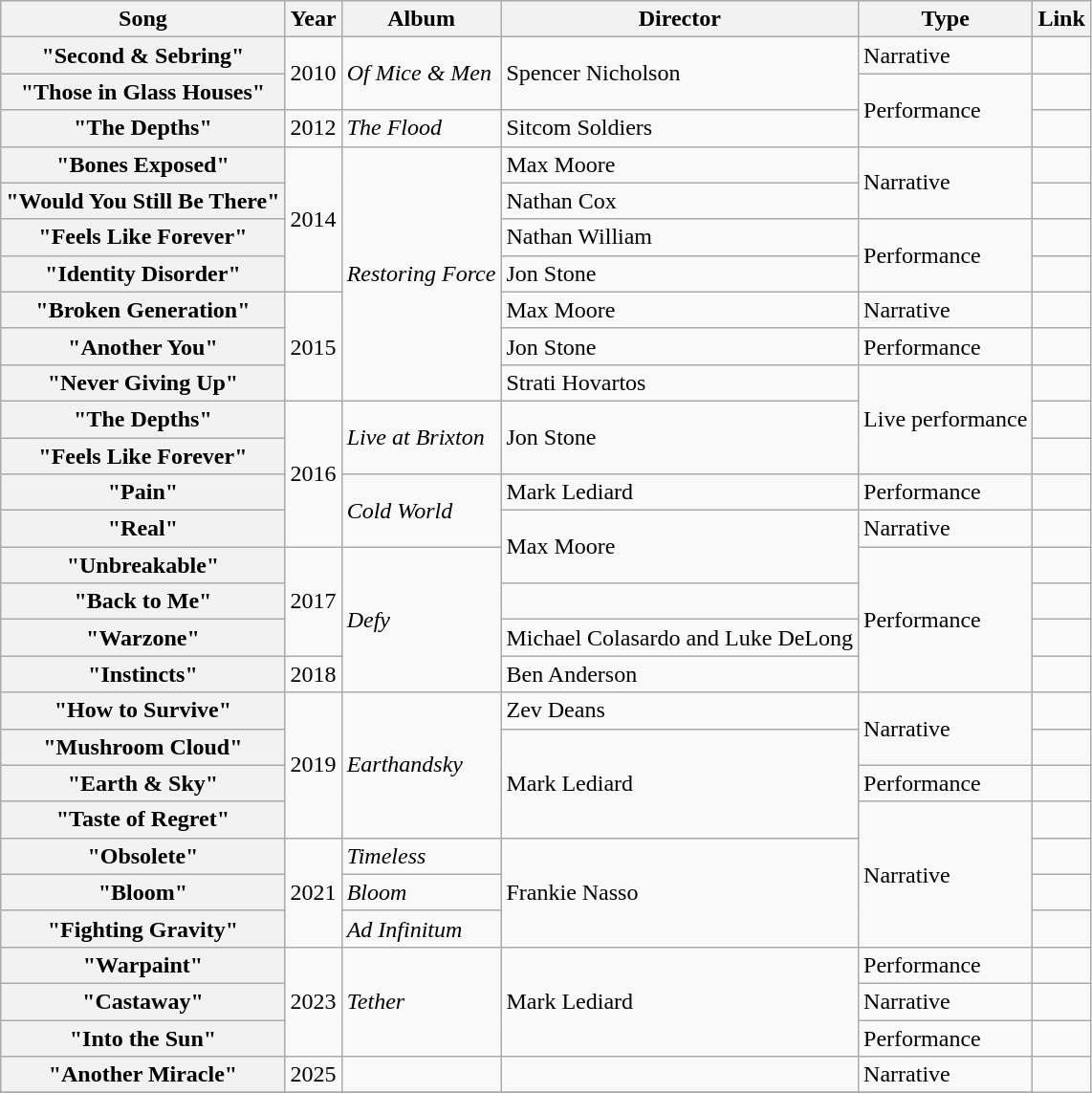<table class="wikitable plainrowheaders">
<tr>
<th>Song</th>
<th>Year</th>
<th>Album</th>
<th>Director</th>
<th>Type</th>
<th>Link</th>
</tr>
<tr>
<th scope="row">"Second & Sebring"</th>
<td rowspan=2>2010</td>
<td rowspan=2><em>Of Mice & Men</em></td>
<td rowspan=2>Spencer Nicholson</td>
<td>Narrative</td>
<td></td>
</tr>
<tr>
<th scope="row">"Those in Glass Houses"</th>
<td rowspan=2>Performance</td>
<td></td>
</tr>
<tr>
<th scope="row">"The Depths"</th>
<td>2012</td>
<td><em>The Flood</em> </td>
<td>Sitcom Soldiers</td>
<td></td>
</tr>
<tr>
<th scope="row">"Bones Exposed"</th>
<td rowspan=4>2014</td>
<td rowspan=7><em>Restoring Force</em></td>
<td>Max Moore</td>
<td rowspan=2>Narrative</td>
<td></td>
</tr>
<tr>
<th scope="row">"Would You Still Be There"</th>
<td>Nathan Cox</td>
<td></td>
</tr>
<tr>
<th scope="row">"Feels Like Forever"</th>
<td>Nathan William</td>
<td rowspan="2">Performance</td>
<td></td>
</tr>
<tr>
<th scope="row">"Identity Disorder"</th>
<td>Jon Stone</td>
<td></td>
</tr>
<tr>
<th scope="row">"Broken Generation"</th>
<td rowspan="3">2015</td>
<td>Max Moore</td>
<td>Narrative</td>
<td></td>
</tr>
<tr>
<th scope="row">"Another You"</th>
<td>Jon Stone</td>
<td>Performance</td>
<td></td>
</tr>
<tr>
<th scope="row">"Never Giving Up"</th>
<td>Strati Hovartos</td>
<td rowspan="3">Live performance</td>
<td></td>
</tr>
<tr>
<th scope="row">"The Depths" </th>
<td rowspan="4">2016</td>
<td rowspan="2"><em>Live at Brixton</em></td>
<td rowspan="2">Jon Stone</td>
<td></td>
</tr>
<tr>
<th scope="row">"Feels Like Forever" </th>
<td></td>
</tr>
<tr>
<th scope="row">"Pain"</th>
<td rowspan="2"><em>Cold World</em></td>
<td>Mark Lediard</td>
<td>Performance</td>
<td></td>
</tr>
<tr>
<th scope="row">"Real"</th>
<td rowspan="2">Max Moore</td>
<td>Narrative</td>
<td></td>
</tr>
<tr>
<th scope="row">"Unbreakable"</th>
<td rowspan="3">2017</td>
<td rowspan="4"><em>Defy</em></td>
<td rowspan="4">Performance</td>
<td></td>
</tr>
<tr>
<th scope="row">"Back to Me"</th>
<td></td>
<td></td>
</tr>
<tr>
<th scope="row">"Warzone"</th>
<td>Michael Colasardo and Luke DeLong</td>
<td></td>
</tr>
<tr>
<th scope="row">"Instincts"</th>
<td>2018</td>
<td>Ben Anderson</td>
<td></td>
</tr>
<tr>
<th scope="row">"How to Survive"</th>
<td rowspan="4">2019</td>
<td rowspan="4"><em>Earthandsky</em></td>
<td>Zev Deans</td>
<td rowspan="2">Narrative</td>
<td></td>
</tr>
<tr>
<th scope="row">"Mushroom Cloud"</th>
<td rowspan="3">Mark Lediard</td>
<td></td>
</tr>
<tr>
<th scope="row">"Earth & Sky"</th>
<td>Performance</td>
<td></td>
</tr>
<tr>
<th scope="row">"Taste of Regret"</th>
<td rowspan="4">Narrative</td>
<td></td>
</tr>
<tr>
<th scope="row">"Obsolete"</th>
<td rowspan="3">2021</td>
<td><em>Timeless</em></td>
<td rowspan="3">Frankie Nasso</td>
<td></td>
</tr>
<tr>
<th scope="row">"Bloom"</th>
<td><em>Bloom</em></td>
<td></td>
</tr>
<tr>
<th scope="row">"Fighting Gravity"</th>
<td><em>Ad Infinitum</em></td>
<td></td>
</tr>
<tr>
<th scope="row">"Warpaint"</th>
<td rowspan="3">2023</td>
<td rowspan="3"><em>Tether</em></td>
<td rowspan="3">Mark Lediard</td>
<td>Performance</td>
<td></td>
</tr>
<tr>
<th scope="row">"Castaway"</th>
<td>Narrative</td>
<td></td>
</tr>
<tr>
<th scope="row">"Into the Sun"</th>
<td>Performance</td>
<td></td>
</tr>
<tr>
<th scope="row">"Another Miracle"</th>
<td>2025</td>
<td></td>
<td></td>
<td>Narrative</td>
</tr>
<tr>
</tr>
</table>
